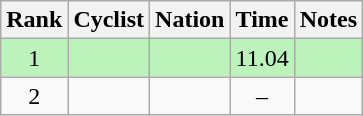<table class="wikitable sortable" style="text-align:center">
<tr>
<th>Rank</th>
<th>Cyclist</th>
<th>Nation</th>
<th>Time</th>
<th>Notes</th>
</tr>
<tr bgcolor=bbf3bb>
<td>1</td>
<td align=left></td>
<td align=left></td>
<td>11.04</td>
<td></td>
</tr>
<tr>
<td>2</td>
<td align=left></td>
<td align=left></td>
<td>–</td>
<td></td>
</tr>
</table>
